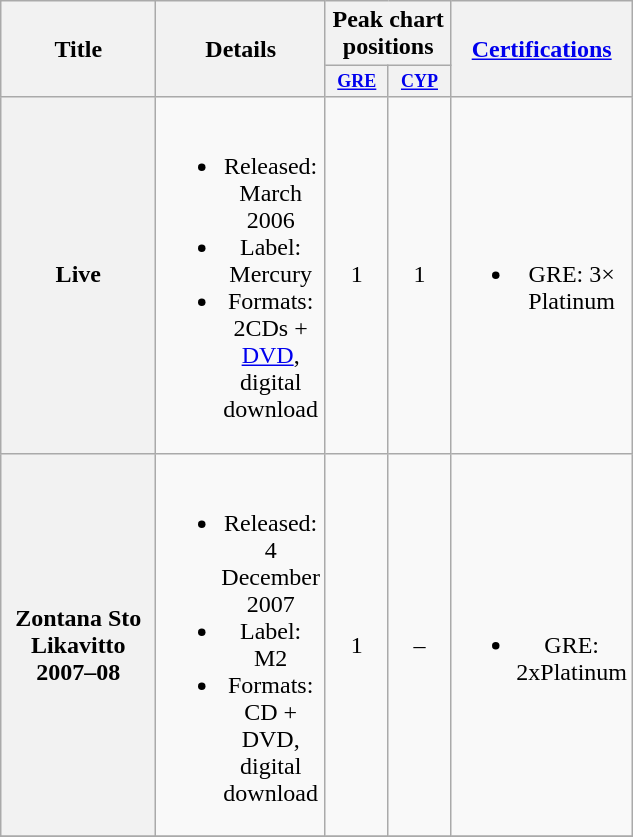<table class="wikitable plainrowheaders" style="text-align:center;">
<tr>
<th scope="col" rowspan="2" style="width:6em;">Title</th>
<th scope="col" rowspan="2" style="width:6em;">Details</th>
<th scope="col" colspan="2">Peak chart positions</th>
<th scope="col" rowspan="2" style="width:6em;"><a href='#'>Certifications</a></th>
</tr>
<tr>
<th style="width:3em;font-size:75%"><a href='#'>GRE</a></th>
<th style="width:3em;font-size:75%"><a href='#'>CYP</a></th>
</tr>
<tr>
<th scope="row">Live</th>
<td><br><ul><li>Released: March 2006</li><li>Label: Mercury</li><li>Formats: 2CDs + <a href='#'>DVD</a>, digital download</li></ul></td>
<td>1</td>
<td>1</td>
<td><br><ul><li>GRE: 3× Platinum</li></ul></td>
</tr>
<tr>
<th scope="row">Zontana Sto Likavitto 2007–08</th>
<td><br><ul><li>Released: 4 December 2007</li><li>Label: M2</li><li>Formats: CD + DVD, digital download</li></ul></td>
<td>1</td>
<td>–</td>
<td><br><ul><li>GRE: 2xPlatinum</li></ul></td>
</tr>
<tr>
</tr>
</table>
